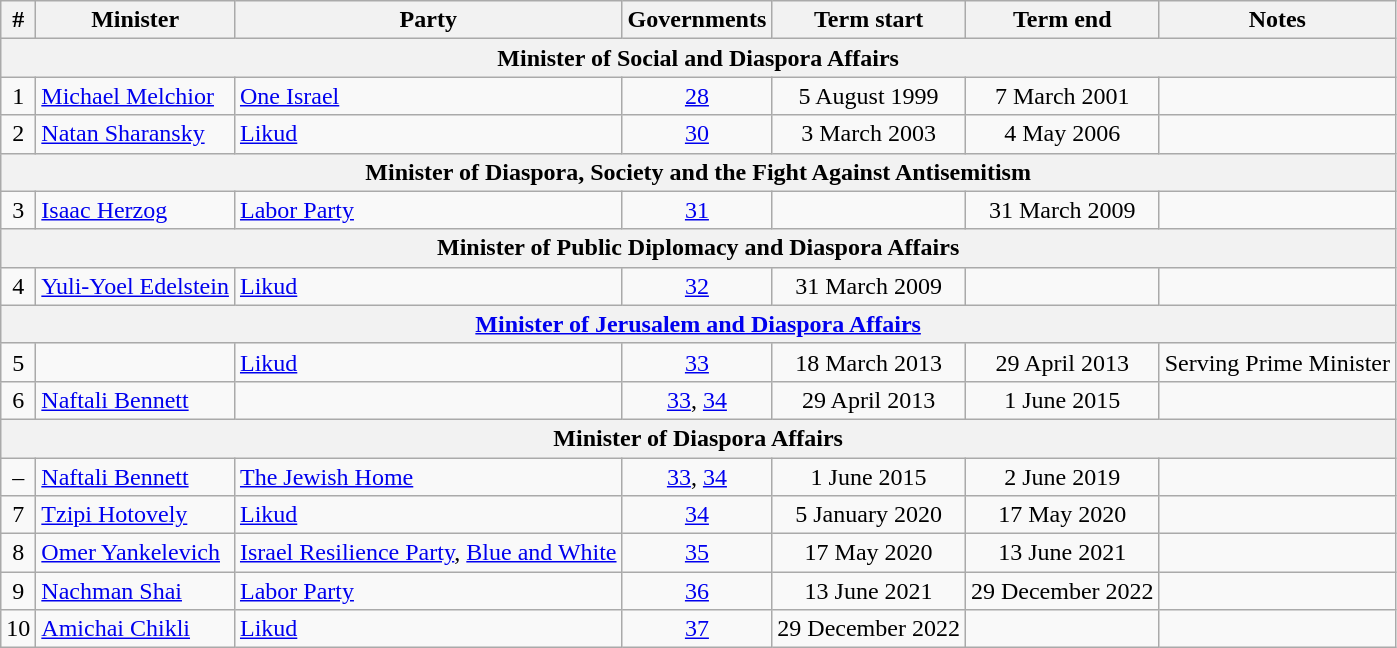<table class=wikitable style=text-align:center>
<tr>
<th>#</th>
<th>Minister</th>
<th>Party</th>
<th>Governments</th>
<th>Term start</th>
<th>Term end</th>
<th>Notes</th>
</tr>
<tr>
<th colspan=7>Minister of Social and Diaspora Affairs</th>
</tr>
<tr>
<td>1</td>
<td align=left><a href='#'>Michael Melchior</a></td>
<td align=left><a href='#'>One Israel</a></td>
<td><a href='#'>28</a></td>
<td>5 August 1999</td>
<td>7 March 2001</td>
<td></td>
</tr>
<tr>
<td>2</td>
<td align=left><a href='#'>Natan Sharansky</a></td>
<td align=left><a href='#'>Likud</a></td>
<td><a href='#'>30</a></td>
<td>3 March 2003</td>
<td>4 May 2006</td>
<td></td>
</tr>
<tr>
<th colspan=7>Minister of Diaspora, Society and the Fight Against Antisemitism</th>
</tr>
<tr>
<td>3</td>
<td align=left><a href='#'>Isaac Herzog</a></td>
<td align=left><a href='#'>Labor Party</a></td>
<td><a href='#'>31</a></td>
<td></td>
<td>31 March 2009</td>
<td></td>
</tr>
<tr>
<th colspan=7>Minister of Public Diplomacy and Diaspora Affairs</th>
</tr>
<tr>
<td>4</td>
<td align=left><a href='#'>Yuli-Yoel Edelstein</a></td>
<td align=left><a href='#'>Likud</a></td>
<td><a href='#'>32</a></td>
<td>31 March 2009</td>
<td></td>
<td></td>
</tr>
<tr>
<th colspan=7><a href='#'>Minister of Jerusalem and Diaspora Affairs</a></th>
</tr>
<tr>
<td>5</td>
<td align=left></td>
<td align=left><a href='#'>Likud</a></td>
<td><a href='#'>33</a></td>
<td>18 March 2013</td>
<td>29 April 2013</td>
<td align=left>Serving Prime Minister</td>
</tr>
<tr>
<td>6</td>
<td align=left><a href='#'>Naftali Bennett</a></td>
<td align=left></td>
<td><a href='#'>33</a>, <a href='#'>34</a></td>
<td>29 April 2013</td>
<td>1 June 2015</td>
<td></td>
</tr>
<tr>
<th colspan=7>Minister of Diaspora Affairs</th>
</tr>
<tr>
<td>–</td>
<td align=left><a href='#'>Naftali Bennett</a></td>
<td align=left><a href='#'>The Jewish Home</a></td>
<td><a href='#'>33</a>, <a href='#'>34</a></td>
<td>1 June 2015</td>
<td>2 June 2019</td>
<td></td>
</tr>
<tr>
<td>7</td>
<td align=left><a href='#'>Tzipi Hotovely</a></td>
<td align=left><a href='#'>Likud</a></td>
<td><a href='#'>34</a></td>
<td>5 January 2020</td>
<td>17 May 2020</td>
<td></td>
</tr>
<tr>
<td>8</td>
<td align=left><a href='#'>Omer Yankelevich</a></td>
<td align=left><a href='#'>Israel Resilience Party</a>, <a href='#'>Blue and White</a></td>
<td><a href='#'>35</a></td>
<td>17 May 2020</td>
<td>13 June 2021</td>
<td></td>
</tr>
<tr>
<td>9</td>
<td align=left><a href='#'>Nachman Shai</a></td>
<td align=left><a href='#'>Labor Party</a></td>
<td><a href='#'>36</a></td>
<td>13 June 2021</td>
<td>29 December 2022</td>
<td></td>
</tr>
<tr>
<td>10</td>
<td align=left><a href='#'>Amichai Chikli</a></td>
<td align=left><a href='#'>Likud</a></td>
<td><a href='#'>37</a></td>
<td>29 December 2022</td>
<td></td>
<td></td>
</tr>
</table>
